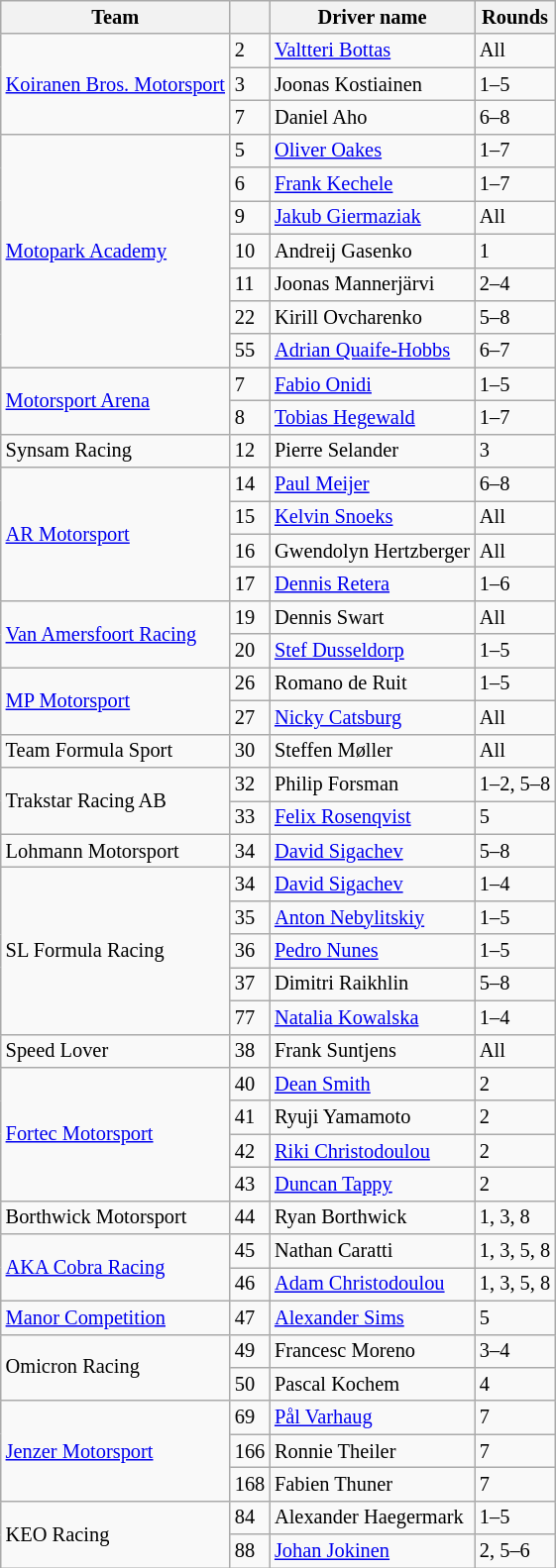<table class="wikitable" style="font-size: 85%;">
<tr>
<th>Team</th>
<th></th>
<th>Driver name</th>
<th>Rounds</th>
</tr>
<tr>
<td rowspan=3> <a href='#'>Koiranen Bros. Motorsport</a></td>
<td>2</td>
<td> <a href='#'>Valtteri Bottas</a></td>
<td>All</td>
</tr>
<tr>
<td>3</td>
<td> Joonas Kostiainen</td>
<td>1–5</td>
</tr>
<tr>
<td>7</td>
<td> Daniel Aho</td>
<td>6–8</td>
</tr>
<tr>
<td rowspan=7> <a href='#'>Motopark Academy</a></td>
<td>5</td>
<td> <a href='#'>Oliver Oakes</a></td>
<td>1–7</td>
</tr>
<tr>
<td>6</td>
<td> <a href='#'>Frank Kechele</a></td>
<td>1–7</td>
</tr>
<tr>
<td>9</td>
<td> <a href='#'>Jakub Giermaziak</a></td>
<td>All</td>
</tr>
<tr>
<td>10</td>
<td> Andreij Gasenko</td>
<td>1</td>
</tr>
<tr>
<td>11</td>
<td> Joonas Mannerjärvi</td>
<td>2–4</td>
</tr>
<tr>
<td>22</td>
<td> Kirill Ovcharenko</td>
<td>5–8</td>
</tr>
<tr>
<td>55</td>
<td> <a href='#'>Adrian Quaife-Hobbs</a></td>
<td>6–7</td>
</tr>
<tr>
<td rowspan=2> <a href='#'>Motorsport Arena</a></td>
<td>7</td>
<td> <a href='#'>Fabio Onidi</a></td>
<td>1–5</td>
</tr>
<tr>
<td>8</td>
<td> <a href='#'>Tobias Hegewald</a></td>
<td>1–7</td>
</tr>
<tr>
<td> Synsam Racing</td>
<td>12</td>
<td> Pierre Selander</td>
<td>3</td>
</tr>
<tr>
<td rowspan=4> <a href='#'>AR Motorsport</a></td>
<td>14</td>
<td> <a href='#'>Paul Meijer</a></td>
<td>6–8</td>
</tr>
<tr>
<td>15</td>
<td> <a href='#'>Kelvin Snoeks</a></td>
<td>All</td>
</tr>
<tr>
<td>16</td>
<td> Gwendolyn Hertzberger</td>
<td>All</td>
</tr>
<tr>
<td>17</td>
<td> <a href='#'>Dennis Retera</a></td>
<td>1–6</td>
</tr>
<tr>
<td rowspan=2> <a href='#'>Van Amersfoort Racing</a></td>
<td>19</td>
<td> Dennis Swart</td>
<td>All</td>
</tr>
<tr>
<td>20</td>
<td> <a href='#'>Stef Dusseldorp</a></td>
<td>1–5</td>
</tr>
<tr>
<td rowspan=2> <a href='#'>MP Motorsport</a></td>
<td>26</td>
<td> Romano de Ruit</td>
<td>1–5</td>
</tr>
<tr>
<td>27</td>
<td> <a href='#'>Nicky Catsburg</a></td>
<td>All</td>
</tr>
<tr>
<td> Team Formula Sport</td>
<td>30</td>
<td> Steffen Møller</td>
<td>All</td>
</tr>
<tr>
<td rowspan=2> Trakstar Racing AB</td>
<td>32</td>
<td> Philip Forsman</td>
<td>1–2, 5–8</td>
</tr>
<tr>
<td>33</td>
<td> <a href='#'>Felix Rosenqvist</a></td>
<td>5</td>
</tr>
<tr>
<td> Lohmann Motorsport</td>
<td>34</td>
<td> <a href='#'>David Sigachev</a></td>
<td>5–8</td>
</tr>
<tr>
<td rowspan=5> SL Formula Racing</td>
<td>34</td>
<td> <a href='#'>David Sigachev</a></td>
<td>1–4</td>
</tr>
<tr>
<td>35</td>
<td> <a href='#'>Anton Nebylitskiy</a></td>
<td>1–5</td>
</tr>
<tr>
<td>36</td>
<td> <a href='#'>Pedro Nunes</a></td>
<td>1–5</td>
</tr>
<tr>
<td>37</td>
<td> Dimitri Raikhlin</td>
<td>5–8</td>
</tr>
<tr>
<td>77</td>
<td> <a href='#'>Natalia Kowalska</a></td>
<td>1–4</td>
</tr>
<tr>
<td> Speed Lover</td>
<td>38</td>
<td> Frank Suntjens</td>
<td>All</td>
</tr>
<tr>
<td rowspan=4> <a href='#'>Fortec Motorsport</a></td>
<td>40</td>
<td> <a href='#'>Dean Smith</a></td>
<td>2</td>
</tr>
<tr>
<td>41</td>
<td> Ryuji Yamamoto</td>
<td>2</td>
</tr>
<tr>
<td>42</td>
<td> <a href='#'>Riki Christodoulou</a></td>
<td>2</td>
</tr>
<tr>
<td>43</td>
<td> <a href='#'>Duncan Tappy</a></td>
<td>2</td>
</tr>
<tr>
<td> Borthwick Motorsport</td>
<td>44</td>
<td> Ryan Borthwick</td>
<td>1, 3, 8</td>
</tr>
<tr>
<td rowspan=2> <a href='#'>AKA Cobra Racing</a></td>
<td>45</td>
<td> Nathan Caratti</td>
<td>1, 3, 5, 8</td>
</tr>
<tr>
<td>46</td>
<td> <a href='#'>Adam Christodoulou</a></td>
<td>1, 3, 5, 8</td>
</tr>
<tr>
<td> <a href='#'>Manor Competition</a></td>
<td>47</td>
<td> <a href='#'>Alexander Sims</a></td>
<td>5</td>
</tr>
<tr>
<td rowspan=2> Omicron Racing</td>
<td>49</td>
<td> Francesc Moreno</td>
<td>3–4</td>
</tr>
<tr>
<td>50</td>
<td> Pascal Kochem</td>
<td>4</td>
</tr>
<tr>
<td rowspan=3> <a href='#'>Jenzer Motorsport</a></td>
<td>69</td>
<td> <a href='#'>Pål Varhaug</a></td>
<td>7</td>
</tr>
<tr>
<td>166</td>
<td> Ronnie Theiler</td>
<td>7</td>
</tr>
<tr>
<td>168</td>
<td> Fabien Thuner</td>
<td>7</td>
</tr>
<tr>
<td rowspan=2> KEO Racing</td>
<td>84</td>
<td> Alexander Haegermark</td>
<td>1–5</td>
</tr>
<tr>
<td>88</td>
<td> <a href='#'>Johan Jokinen</a></td>
<td>2, 5–6</td>
</tr>
</table>
